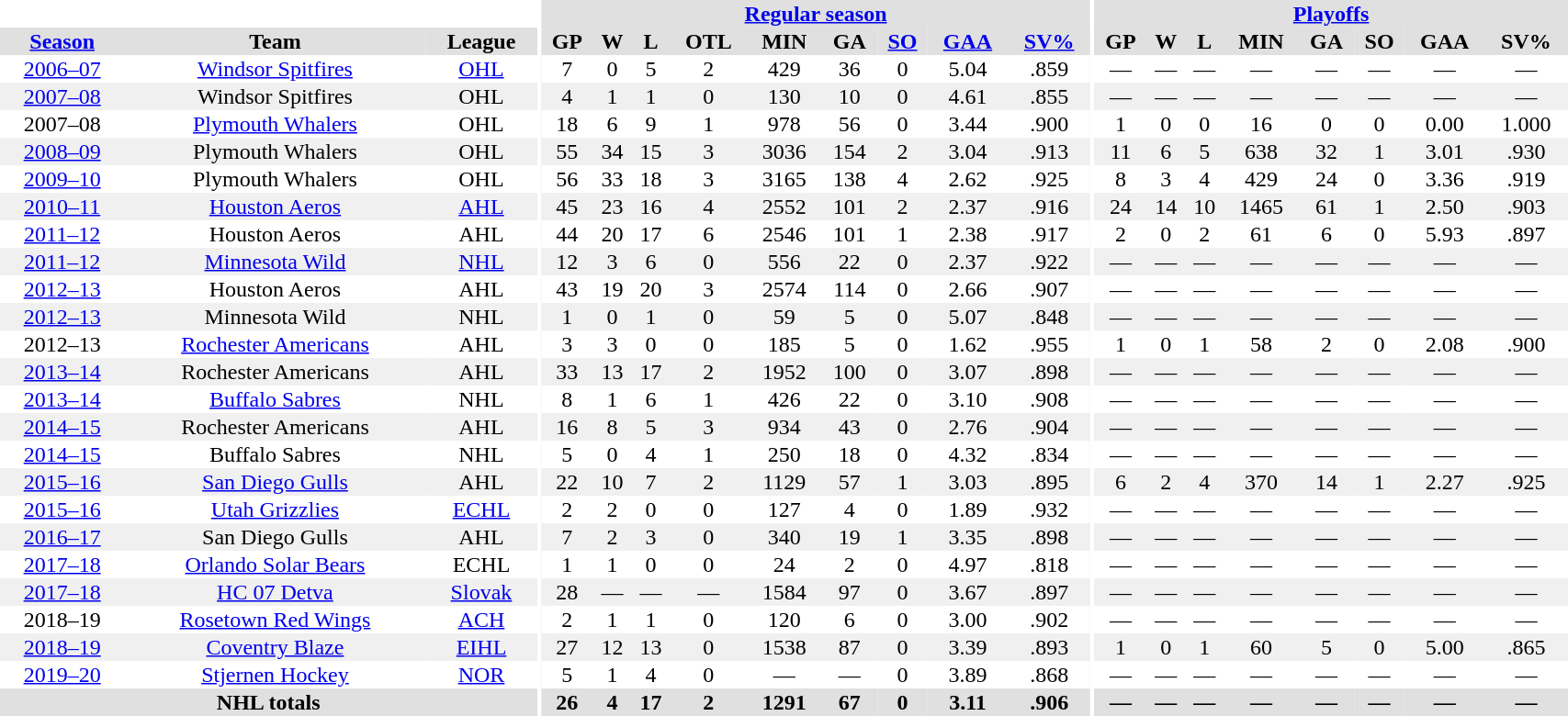<table border="0" cellpadding="1" cellspacing="0" style="width:90%; text-align:center;">
<tr bgcolor="#e0e0e0">
<th colspan="3" bgcolor="#ffffff"></th>
<th rowspan="99" bgcolor="#ffffff"></th>
<th colspan="9" bgcolor="#e0e0e0"><a href='#'>Regular season</a></th>
<th rowspan="99" bgcolor="#ffffff"></th>
<th colspan="8" bgcolor="#e0e0e0"><a href='#'>Playoffs</a></th>
</tr>
<tr bgcolor="#e0e0e0">
<th><a href='#'>Season</a></th>
<th>Team</th>
<th>League</th>
<th>GP</th>
<th>W</th>
<th>L</th>
<th>OTL</th>
<th>MIN</th>
<th>GA</th>
<th><a href='#'>SO</a></th>
<th><a href='#'>GAA</a></th>
<th><a href='#'>SV%</a></th>
<th>GP</th>
<th>W</th>
<th>L</th>
<th>MIN</th>
<th>GA</th>
<th>SO</th>
<th>GAA</th>
<th>SV%</th>
</tr>
<tr>
<td><a href='#'>2006–07</a></td>
<td><a href='#'>Windsor Spitfires</a></td>
<td><a href='#'>OHL</a></td>
<td>7</td>
<td>0</td>
<td>5</td>
<td>2</td>
<td>429</td>
<td>36</td>
<td>0</td>
<td>5.04</td>
<td>.859</td>
<td>—</td>
<td>—</td>
<td>—</td>
<td>—</td>
<td>—</td>
<td>—</td>
<td>—</td>
<td>—</td>
</tr>
<tr bgcolor="#f0f0f0">
<td><a href='#'>2007–08</a></td>
<td>Windsor Spitfires</td>
<td>OHL</td>
<td>4</td>
<td>1</td>
<td>1</td>
<td>0</td>
<td>130</td>
<td>10</td>
<td>0</td>
<td>4.61</td>
<td>.855</td>
<td>—</td>
<td>—</td>
<td>—</td>
<td>—</td>
<td>—</td>
<td>—</td>
<td>—</td>
<td>—</td>
</tr>
<tr>
<td>2007–08</td>
<td><a href='#'>Plymouth Whalers</a></td>
<td>OHL</td>
<td>18</td>
<td>6</td>
<td>9</td>
<td>1</td>
<td>978</td>
<td>56</td>
<td>0</td>
<td>3.44</td>
<td>.900</td>
<td>1</td>
<td>0</td>
<td>0</td>
<td>16</td>
<td>0</td>
<td>0</td>
<td>0.00</td>
<td>1.000</td>
</tr>
<tr bgcolor="#f0f0f0">
<td><a href='#'>2008–09</a></td>
<td>Plymouth Whalers</td>
<td>OHL</td>
<td>55</td>
<td>34</td>
<td>15</td>
<td>3</td>
<td>3036</td>
<td>154</td>
<td>2</td>
<td>3.04</td>
<td>.913</td>
<td>11</td>
<td>6</td>
<td>5</td>
<td>638</td>
<td>32</td>
<td>1</td>
<td>3.01</td>
<td>.930</td>
</tr>
<tr>
<td><a href='#'>2009–10</a></td>
<td>Plymouth Whalers</td>
<td>OHL</td>
<td>56</td>
<td>33</td>
<td>18</td>
<td>3</td>
<td>3165</td>
<td>138</td>
<td>4</td>
<td>2.62</td>
<td>.925</td>
<td>8</td>
<td>3</td>
<td>4</td>
<td>429</td>
<td>24</td>
<td>0</td>
<td>3.36</td>
<td>.919</td>
</tr>
<tr bgcolor="#f0f0f0">
<td><a href='#'>2010–11</a></td>
<td><a href='#'>Houston Aeros</a></td>
<td><a href='#'>AHL</a></td>
<td>45</td>
<td>23</td>
<td>16</td>
<td>4</td>
<td>2552</td>
<td>101</td>
<td>2</td>
<td>2.37</td>
<td>.916</td>
<td>24</td>
<td>14</td>
<td>10</td>
<td>1465</td>
<td>61</td>
<td>1</td>
<td>2.50</td>
<td>.903</td>
</tr>
<tr>
<td><a href='#'>2011–12</a></td>
<td>Houston Aeros</td>
<td>AHL</td>
<td>44</td>
<td>20</td>
<td>17</td>
<td>6</td>
<td>2546</td>
<td>101</td>
<td>1</td>
<td>2.38</td>
<td>.917</td>
<td>2</td>
<td>0</td>
<td>2</td>
<td>61</td>
<td>6</td>
<td>0</td>
<td>5.93</td>
<td>.897</td>
</tr>
<tr bgcolor="#f0f0f0">
<td><a href='#'>2011–12</a></td>
<td><a href='#'>Minnesota Wild</a></td>
<td><a href='#'>NHL</a></td>
<td>12</td>
<td>3</td>
<td>6</td>
<td>0</td>
<td>556</td>
<td>22</td>
<td>0</td>
<td>2.37</td>
<td>.922</td>
<td>—</td>
<td>—</td>
<td>—</td>
<td>—</td>
<td>—</td>
<td>—</td>
<td>—</td>
<td>—</td>
</tr>
<tr>
<td><a href='#'>2012–13</a></td>
<td>Houston Aeros</td>
<td>AHL</td>
<td>43</td>
<td>19</td>
<td>20</td>
<td>3</td>
<td>2574</td>
<td>114</td>
<td>0</td>
<td>2.66</td>
<td>.907</td>
<td>—</td>
<td>—</td>
<td>—</td>
<td>—</td>
<td>—</td>
<td>—</td>
<td>—</td>
<td>—</td>
</tr>
<tr bgcolor="#f0f0f0">
<td><a href='#'>2012–13</a></td>
<td>Minnesota Wild</td>
<td>NHL</td>
<td>1</td>
<td>0</td>
<td>1</td>
<td>0</td>
<td>59</td>
<td>5</td>
<td>0</td>
<td>5.07</td>
<td>.848</td>
<td>—</td>
<td>—</td>
<td>—</td>
<td>—</td>
<td>—</td>
<td>—</td>
<td>—</td>
<td>—</td>
</tr>
<tr>
<td>2012–13</td>
<td><a href='#'>Rochester Americans</a></td>
<td>AHL</td>
<td>3</td>
<td>3</td>
<td>0</td>
<td>0</td>
<td>185</td>
<td>5</td>
<td>0</td>
<td>1.62</td>
<td>.955</td>
<td>1</td>
<td>0</td>
<td>1</td>
<td>58</td>
<td>2</td>
<td>0</td>
<td>2.08</td>
<td>.900</td>
</tr>
<tr bgcolor="#f0f0f0">
<td><a href='#'>2013–14</a></td>
<td>Rochester Americans</td>
<td>AHL</td>
<td>33</td>
<td>13</td>
<td>17</td>
<td>2</td>
<td>1952</td>
<td>100</td>
<td>0</td>
<td>3.07</td>
<td>.898</td>
<td>—</td>
<td>—</td>
<td>—</td>
<td>—</td>
<td>—</td>
<td>—</td>
<td>—</td>
<td>—</td>
</tr>
<tr>
<td><a href='#'>2013–14</a></td>
<td><a href='#'>Buffalo Sabres</a></td>
<td>NHL</td>
<td>8</td>
<td>1</td>
<td>6</td>
<td>1</td>
<td>426</td>
<td>22</td>
<td>0</td>
<td>3.10</td>
<td>.908</td>
<td>—</td>
<td>—</td>
<td>—</td>
<td>—</td>
<td>—</td>
<td>—</td>
<td>—</td>
<td>—</td>
</tr>
<tr bgcolor="#f0f0f0">
<td><a href='#'>2014–15</a></td>
<td>Rochester Americans</td>
<td>AHL</td>
<td>16</td>
<td>8</td>
<td>5</td>
<td>3</td>
<td>934</td>
<td>43</td>
<td>0</td>
<td>2.76</td>
<td>.904</td>
<td>—</td>
<td>—</td>
<td>—</td>
<td>—</td>
<td>—</td>
<td>—</td>
<td>—</td>
<td>—</td>
</tr>
<tr>
<td><a href='#'>2014–15</a></td>
<td>Buffalo Sabres</td>
<td>NHL</td>
<td>5</td>
<td>0</td>
<td>4</td>
<td>1</td>
<td>250</td>
<td>18</td>
<td>0</td>
<td>4.32</td>
<td>.834</td>
<td>—</td>
<td>—</td>
<td>—</td>
<td>—</td>
<td>—</td>
<td>—</td>
<td>—</td>
<td>—</td>
</tr>
<tr bgcolor="#f0f0f0">
<td><a href='#'>2015–16</a></td>
<td><a href='#'>San Diego Gulls</a></td>
<td>AHL</td>
<td>22</td>
<td>10</td>
<td>7</td>
<td>2</td>
<td>1129</td>
<td>57</td>
<td>1</td>
<td>3.03</td>
<td>.895</td>
<td>6</td>
<td>2</td>
<td>4</td>
<td>370</td>
<td>14</td>
<td>1</td>
<td>2.27</td>
<td>.925</td>
</tr>
<tr>
<td><a href='#'>2015–16</a></td>
<td><a href='#'>Utah Grizzlies</a></td>
<td><a href='#'>ECHL</a></td>
<td>2</td>
<td>2</td>
<td>0</td>
<td>0</td>
<td>127</td>
<td>4</td>
<td>0</td>
<td>1.89</td>
<td>.932</td>
<td>—</td>
<td>—</td>
<td>—</td>
<td>—</td>
<td>—</td>
<td>—</td>
<td>—</td>
<td>—</td>
</tr>
<tr bgcolor="#f0f0f0">
<td><a href='#'>2016–17</a></td>
<td>San Diego Gulls</td>
<td>AHL</td>
<td>7</td>
<td>2</td>
<td>3</td>
<td>0</td>
<td>340</td>
<td>19</td>
<td>1</td>
<td>3.35</td>
<td>.898</td>
<td>—</td>
<td>—</td>
<td>—</td>
<td>—</td>
<td>—</td>
<td>—</td>
<td>—</td>
<td>—</td>
</tr>
<tr>
<td><a href='#'>2017–18</a></td>
<td><a href='#'>Orlando Solar Bears</a></td>
<td>ECHL</td>
<td>1</td>
<td>1</td>
<td>0</td>
<td>0</td>
<td>24</td>
<td>2</td>
<td>0</td>
<td>4.97</td>
<td>.818</td>
<td>—</td>
<td>—</td>
<td>—</td>
<td>—</td>
<td>—</td>
<td>—</td>
<td>—</td>
<td>—</td>
</tr>
<tr bgcolor="#f0f0f0">
<td><a href='#'>2017–18</a></td>
<td><a href='#'>HC 07 Detva</a></td>
<td><a href='#'>Slovak</a></td>
<td>28</td>
<td>—</td>
<td>—</td>
<td>—</td>
<td>1584</td>
<td>97</td>
<td>0</td>
<td>3.67</td>
<td>.897</td>
<td>—</td>
<td>—</td>
<td>—</td>
<td>—</td>
<td>—</td>
<td>—</td>
<td>—</td>
<td>—</td>
</tr>
<tr>
<td>2018–19</td>
<td><a href='#'>Rosetown Red Wings</a></td>
<td><a href='#'>ACH</a></td>
<td>2</td>
<td>1</td>
<td>1</td>
<td>0</td>
<td>120</td>
<td>6</td>
<td>0</td>
<td>3.00</td>
<td>.902</td>
<td>—</td>
<td>—</td>
<td>—</td>
<td>—</td>
<td>—</td>
<td>—</td>
<td>—</td>
<td>—</td>
</tr>
<tr bgcolor="#f0f0f0">
<td><a href='#'>2018–19</a></td>
<td><a href='#'>Coventry Blaze</a></td>
<td><a href='#'>EIHL</a></td>
<td>27</td>
<td>12</td>
<td>13</td>
<td>0</td>
<td>1538</td>
<td>87</td>
<td>0</td>
<td>3.39</td>
<td>.893</td>
<td>1</td>
<td>0</td>
<td>1</td>
<td>60</td>
<td>5</td>
<td>0</td>
<td>5.00</td>
<td>.865</td>
</tr>
<tr>
<td><a href='#'>2019–20</a></td>
<td><a href='#'>Stjernen Hockey</a></td>
<td><a href='#'>NOR</a></td>
<td>5</td>
<td>1</td>
<td>4</td>
<td>0</td>
<td>—</td>
<td>—</td>
<td>0</td>
<td>3.89</td>
<td>.868</td>
<td>—</td>
<td>—</td>
<td>—</td>
<td>—</td>
<td>—</td>
<td>—</td>
<td>—</td>
<td>—</td>
</tr>
<tr bgcolor="#e0e0e0">
<th colspan=3>NHL totals</th>
<th>26</th>
<th>4</th>
<th>17</th>
<th>2</th>
<th>1291</th>
<th>67</th>
<th>0</th>
<th>3.11</th>
<th>.906</th>
<th>—</th>
<th>—</th>
<th>—</th>
<th>—</th>
<th>—</th>
<th>—</th>
<th>—</th>
<th>—</th>
</tr>
</table>
